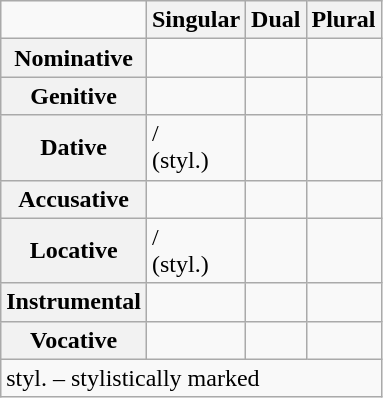<table class="wikitable">
<tr>
<td></td>
<th>Singular</th>
<th>Dual</th>
<th>Plural</th>
</tr>
<tr>
<th>Nominative</th>
<td></td>
<td></td>
<td></td>
</tr>
<tr>
<th>Genitive</th>
<td></td>
<td></td>
<td></td>
</tr>
<tr>
<th>Dative</th>
<td> /<br> (styl.)</td>
<td></td>
<td></td>
</tr>
<tr>
<th>Accusative</th>
<td></td>
<td></td>
<td></td>
</tr>
<tr>
<th>Locative</th>
<td> /<br> (styl.)</td>
<td></td>
<td></td>
</tr>
<tr>
<th>Instrumental</th>
<td></td>
<td></td>
<td></td>
</tr>
<tr>
<th>Vocative</th>
<td></td>
<td></td>
<td></td>
</tr>
<tr>
<td colspan="4">styl. – stylistically marked</td>
</tr>
</table>
